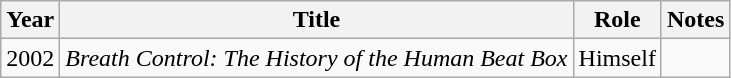<table class="wikitable">
<tr>
<th>Year</th>
<th>Title</th>
<th>Role</th>
<th class="unsortable">Notes</th>
</tr>
<tr>
<td>2002</td>
<td><em>Breath Control: The History of the Human Beat Box</em></td>
<td>Himself</td>
<td></td>
</tr>
</table>
